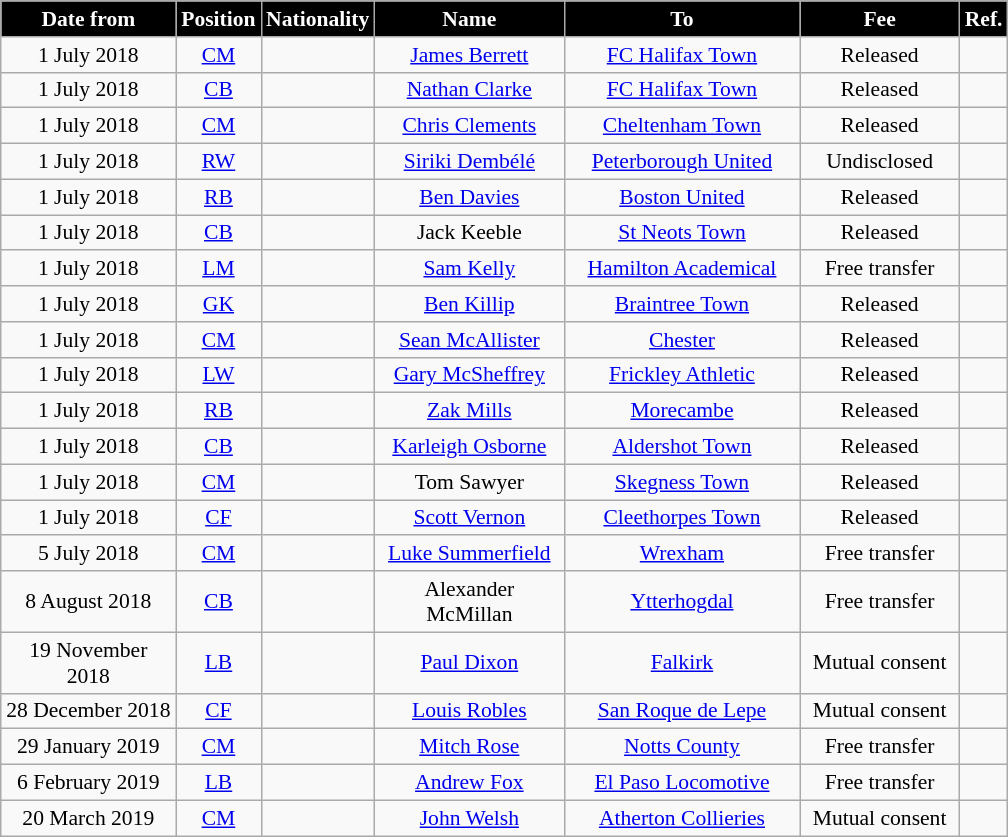<table class="wikitable"  style="text-align:center; font-size:90%; ">
<tr>
<th style="background:black; color:white; width:110px;">Date from</th>
<th style="background:black; color:white; width:50px;">Position</th>
<th style="background:black; color:white; width:50px;">Nationality</th>
<th style="background:black; color:white; width:120px;">Name</th>
<th style="background:black; color:white; width:150px;">To</th>
<th style="background:black; color:white; width:100px;">Fee</th>
<th style="background:black; color:white; width:25px;">Ref.</th>
</tr>
<tr>
<td>1 July 2018</td>
<td><a href='#'>CM</a></td>
<td></td>
<td><a href='#'>James Berrett</a></td>
<td> <a href='#'>FC Halifax Town</a></td>
<td>Released</td>
<td></td>
</tr>
<tr>
<td>1 July 2018</td>
<td><a href='#'>CB</a></td>
<td></td>
<td><a href='#'>Nathan Clarke</a></td>
<td> <a href='#'>FC Halifax Town</a></td>
<td>Released</td>
<td></td>
</tr>
<tr>
<td>1 July 2018</td>
<td><a href='#'>CM</a></td>
<td></td>
<td><a href='#'>Chris Clements</a></td>
<td> <a href='#'>Cheltenham Town</a></td>
<td>Released</td>
<td></td>
</tr>
<tr>
<td>1 July 2018</td>
<td><a href='#'>RW</a></td>
<td></td>
<td><a href='#'>Siriki Dembélé</a></td>
<td> <a href='#'>Peterborough United</a></td>
<td>Undisclosed</td>
<td></td>
</tr>
<tr>
<td>1 July 2018</td>
<td><a href='#'>RB</a></td>
<td></td>
<td><a href='#'>Ben Davies</a></td>
<td> <a href='#'>Boston United</a></td>
<td>Released</td>
<td></td>
</tr>
<tr>
<td>1 July 2018</td>
<td><a href='#'>CB</a></td>
<td></td>
<td>Jack Keeble</td>
<td> <a href='#'>St Neots Town</a></td>
<td>Released</td>
<td></td>
</tr>
<tr>
<td>1 July 2018</td>
<td><a href='#'>LM</a></td>
<td></td>
<td><a href='#'>Sam Kelly</a></td>
<td> <a href='#'>Hamilton Academical</a></td>
<td>Free transfer</td>
<td></td>
</tr>
<tr>
<td>1 July 2018</td>
<td><a href='#'>GK</a></td>
<td></td>
<td><a href='#'>Ben Killip</a></td>
<td> <a href='#'>Braintree Town</a></td>
<td>Released</td>
<td></td>
</tr>
<tr>
<td>1 July 2018</td>
<td><a href='#'>CM</a></td>
<td></td>
<td><a href='#'>Sean McAllister</a></td>
<td> <a href='#'>Chester</a></td>
<td>Released</td>
<td></td>
</tr>
<tr>
<td>1 July 2018</td>
<td><a href='#'>LW</a></td>
<td></td>
<td><a href='#'>Gary McSheffrey</a></td>
<td> <a href='#'>Frickley Athletic</a></td>
<td>Released</td>
<td></td>
</tr>
<tr>
<td>1 July 2018</td>
<td><a href='#'>RB</a></td>
<td></td>
<td><a href='#'>Zak Mills</a></td>
<td> <a href='#'>Morecambe</a></td>
<td>Released</td>
<td></td>
</tr>
<tr>
<td>1 July 2018</td>
<td><a href='#'>CB</a></td>
<td></td>
<td><a href='#'>Karleigh Osborne</a></td>
<td> <a href='#'>Aldershot Town</a></td>
<td>Released</td>
<td></td>
</tr>
<tr>
<td>1 July 2018</td>
<td><a href='#'>CM</a></td>
<td></td>
<td>Tom Sawyer</td>
<td> <a href='#'>Skegness Town</a></td>
<td>Released</td>
<td></td>
</tr>
<tr>
<td>1 July 2018</td>
<td><a href='#'>CF</a></td>
<td></td>
<td><a href='#'>Scott Vernon</a></td>
<td> <a href='#'>Cleethorpes Town</a></td>
<td>Released</td>
<td></td>
</tr>
<tr>
<td>5 July 2018</td>
<td><a href='#'>CM</a></td>
<td></td>
<td><a href='#'>Luke Summerfield</a></td>
<td> <a href='#'>Wrexham</a></td>
<td>Free transfer</td>
<td></td>
</tr>
<tr>
<td>8 August 2018</td>
<td><a href='#'>CB</a></td>
<td></td>
<td>Alexander McMillan</td>
<td> <a href='#'>Ytterhogdal</a></td>
<td>Free transfer</td>
<td></td>
</tr>
<tr>
<td>19 November 2018</td>
<td><a href='#'>LB</a></td>
<td></td>
<td><a href='#'>Paul Dixon</a></td>
<td> <a href='#'>Falkirk</a></td>
<td>Mutual consent</td>
<td></td>
</tr>
<tr>
<td>28 December 2018</td>
<td><a href='#'>CF</a></td>
<td></td>
<td><a href='#'>Louis Robles</a></td>
<td> <a href='#'>San Roque de Lepe</a></td>
<td>Mutual consent</td>
<td></td>
</tr>
<tr>
<td>29 January 2019</td>
<td><a href='#'>CM</a></td>
<td></td>
<td><a href='#'>Mitch Rose</a></td>
<td> <a href='#'>Notts County</a></td>
<td>Free transfer</td>
<td></td>
</tr>
<tr>
<td>6 February 2019</td>
<td><a href='#'>LB</a></td>
<td></td>
<td><a href='#'>Andrew Fox</a></td>
<td> <a href='#'>El Paso Locomotive</a></td>
<td>Free transfer</td>
<td></td>
</tr>
<tr>
<td>20 March 2019</td>
<td><a href='#'>CM</a></td>
<td></td>
<td><a href='#'>John Welsh</a></td>
<td> <a href='#'>Atherton Collieries</a></td>
<td>Mutual consent</td>
<td></td>
</tr>
</table>
